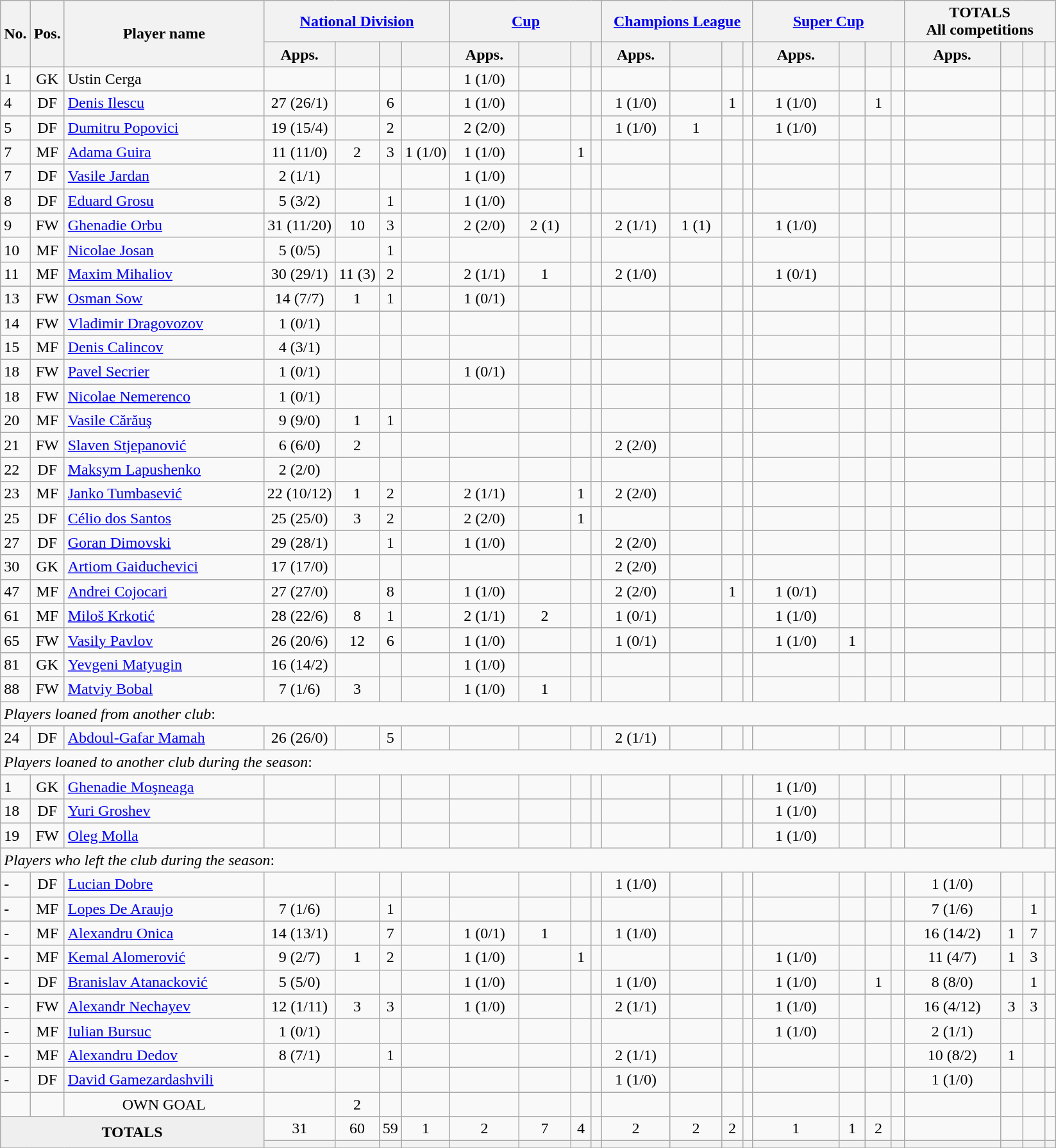<table class="wikitable" style="text-align:center">
<tr>
<th rowspan="2">No.</th>
<th rowspan="2">Pos.</th>
<th rowspan="2" width="200">Player name</th>
<th colspan="4" width="150"><a href='#'>National Division</a></th>
<th colspan="4" width="150"><a href='#'>Cup</a></th>
<th colspan="4" width="150"><a href='#'>Champions League</a></th>
<th colspan="4" width="150"><a href='#'>Super Cup</a></th>
<th colspan="4" width="150">TOTALS <br> All competitions</th>
</tr>
<tr>
<th>Apps.</th>
<th></th>
<th></th>
<th></th>
<th>Apps.</th>
<th></th>
<th></th>
<th></th>
<th>Apps.</th>
<th></th>
<th></th>
<th></th>
<th>Apps.</th>
<th></th>
<th></th>
<th></th>
<th>Apps.</th>
<th></th>
<th></th>
<th></th>
</tr>
<tr>
<td align=left>1</td>
<td>GK</td>
<td align=left> Ustin Cerga</td>
<td></td>
<td></td>
<td></td>
<td></td>
<td>1 (1/0)</td>
<td></td>
<td></td>
<td></td>
<td></td>
<td></td>
<td></td>
<td></td>
<td></td>
<td></td>
<td></td>
<td></td>
<td></td>
<td></td>
<td></td>
<td></td>
</tr>
<tr>
<td align=left>4</td>
<td>DF</td>
<td align=left> <a href='#'>Denis Ilescu</a></td>
<td>27 (26/1)</td>
<td></td>
<td>6</td>
<td></td>
<td>1 (1/0)</td>
<td></td>
<td></td>
<td></td>
<td>1 (1/0)</td>
<td></td>
<td>1</td>
<td></td>
<td>1 (1/0)</td>
<td></td>
<td>1</td>
<td></td>
<td></td>
<td></td>
<td></td>
<td></td>
</tr>
<tr>
<td align=left>5</td>
<td>DF</td>
<td align=left> <a href='#'>Dumitru Popovici</a></td>
<td>19 (15/4)</td>
<td></td>
<td>2</td>
<td></td>
<td>2 (2/0)</td>
<td></td>
<td></td>
<td></td>
<td>1 (1/0)</td>
<td>1</td>
<td></td>
<td></td>
<td>1 (1/0)</td>
<td></td>
<td></td>
<td></td>
<td></td>
<td></td>
<td></td>
<td></td>
</tr>
<tr>
<td align=left>7</td>
<td>MF</td>
<td align=left> <a href='#'>Adama Guira</a></td>
<td>11 (11/0)</td>
<td>2</td>
<td>3</td>
<td>1 (1/0)</td>
<td>1 (1/0)</td>
<td></td>
<td>1</td>
<td></td>
<td></td>
<td></td>
<td></td>
<td></td>
<td></td>
<td></td>
<td></td>
<td></td>
<td></td>
<td></td>
<td></td>
<td></td>
</tr>
<tr>
<td align=left>7</td>
<td>DF</td>
<td align=left> <a href='#'>Vasile Jardan</a></td>
<td>2 (1/1)</td>
<td></td>
<td></td>
<td></td>
<td>1 (1/0)</td>
<td></td>
<td></td>
<td></td>
<td></td>
<td></td>
<td></td>
<td></td>
<td></td>
<td></td>
<td></td>
<td></td>
<td></td>
<td></td>
<td></td>
<td></td>
</tr>
<tr>
<td align=left>8</td>
<td>DF</td>
<td align=left> <a href='#'>Eduard Grosu</a></td>
<td>5 (3/2)</td>
<td></td>
<td>1</td>
<td></td>
<td>1 (1/0)</td>
<td></td>
<td></td>
<td></td>
<td></td>
<td></td>
<td></td>
<td></td>
<td></td>
<td></td>
<td></td>
<td></td>
<td></td>
<td></td>
<td></td>
<td></td>
</tr>
<tr>
<td align=left>9</td>
<td>FW</td>
<td align=left> <a href='#'>Ghenadie Orbu</a></td>
<td>31 (11/20)</td>
<td>10</td>
<td>3</td>
<td></td>
<td>2 (2/0)</td>
<td>2 (1)</td>
<td></td>
<td></td>
<td>2 (1/1)</td>
<td>1 (1)</td>
<td></td>
<td></td>
<td>1 (1/0)</td>
<td></td>
<td></td>
<td></td>
<td></td>
<td></td>
<td></td>
<td></td>
</tr>
<tr>
<td align=left>10</td>
<td>MF</td>
<td align=left> <a href='#'>Nicolae Josan</a></td>
<td>5 (0/5)</td>
<td></td>
<td>1</td>
<td></td>
<td></td>
<td></td>
<td></td>
<td></td>
<td></td>
<td></td>
<td></td>
<td></td>
<td></td>
<td></td>
<td></td>
<td></td>
<td></td>
<td></td>
<td></td>
<td></td>
</tr>
<tr>
<td align=left>11</td>
<td>MF</td>
<td align=left> <a href='#'>Maxim Mihaliov</a></td>
<td>30 (29/1)</td>
<td>11 (3)</td>
<td>2</td>
<td></td>
<td>2 (1/1)</td>
<td>1</td>
<td></td>
<td></td>
<td>2 (1/0)</td>
<td></td>
<td></td>
<td></td>
<td>1 (0/1)</td>
<td></td>
<td></td>
<td></td>
<td></td>
<td></td>
<td></td>
<td></td>
</tr>
<tr>
<td align=left>13</td>
<td>FW</td>
<td align=left> <a href='#'>Osman Sow</a></td>
<td>14 (7/7)</td>
<td>1</td>
<td>1</td>
<td></td>
<td>1 (0/1)</td>
<td></td>
<td></td>
<td></td>
<td></td>
<td></td>
<td></td>
<td></td>
<td></td>
<td></td>
<td></td>
<td></td>
<td></td>
<td></td>
<td></td>
<td></td>
</tr>
<tr>
<td align=left>14</td>
<td>FW</td>
<td align=left> <a href='#'>Vladimir Dragovozov</a></td>
<td>1 (0/1)</td>
<td></td>
<td></td>
<td></td>
<td></td>
<td></td>
<td></td>
<td></td>
<td></td>
<td></td>
<td></td>
<td></td>
<td></td>
<td></td>
<td></td>
<td></td>
<td></td>
<td></td>
<td></td>
<td></td>
</tr>
<tr>
<td align=left>15</td>
<td>MF</td>
<td align=left> <a href='#'>Denis Calincov</a></td>
<td>4 (3/1)</td>
<td></td>
<td></td>
<td></td>
<td></td>
<td></td>
<td></td>
<td></td>
<td></td>
<td></td>
<td></td>
<td></td>
<td></td>
<td></td>
<td></td>
<td></td>
<td></td>
<td></td>
<td></td>
<td></td>
</tr>
<tr>
<td align=left>18</td>
<td>FW</td>
<td align=left> <a href='#'>Pavel Secrier</a></td>
<td>1 (0/1)</td>
<td></td>
<td></td>
<td></td>
<td>1 (0/1)</td>
<td></td>
<td></td>
<td></td>
<td></td>
<td></td>
<td></td>
<td></td>
<td></td>
<td></td>
<td></td>
<td></td>
<td></td>
<td></td>
<td></td>
<td></td>
</tr>
<tr>
<td align=left>18</td>
<td>FW</td>
<td align=left> <a href='#'>Nicolae Nemerenco</a></td>
<td>1 (0/1)</td>
<td></td>
<td></td>
<td></td>
<td></td>
<td></td>
<td></td>
<td></td>
<td></td>
<td></td>
<td></td>
<td></td>
<td></td>
<td></td>
<td></td>
<td></td>
<td></td>
<td></td>
<td></td>
<td></td>
</tr>
<tr>
<td align=left>20</td>
<td>MF</td>
<td align=left> <a href='#'>Vasile Cărăuş</a></td>
<td>9 (9/0)</td>
<td>1</td>
<td>1</td>
<td></td>
<td></td>
<td></td>
<td></td>
<td></td>
<td></td>
<td></td>
<td></td>
<td></td>
<td></td>
<td></td>
<td></td>
<td></td>
<td></td>
<td></td>
<td></td>
<td></td>
</tr>
<tr>
<td align=left>21</td>
<td>FW</td>
<td align=left> <a href='#'>Slaven Stjepanović</a></td>
<td>6 (6/0)</td>
<td>2</td>
<td></td>
<td></td>
<td></td>
<td></td>
<td></td>
<td></td>
<td>2 (2/0)</td>
<td></td>
<td></td>
<td></td>
<td></td>
<td></td>
<td></td>
<td></td>
<td></td>
<td></td>
<td></td>
<td></td>
</tr>
<tr>
<td align=left>22</td>
<td>DF</td>
<td align=left> <a href='#'>Maksym Lapushenko</a></td>
<td>2 (2/0)</td>
<td></td>
<td></td>
<td></td>
<td></td>
<td></td>
<td></td>
<td></td>
<td></td>
<td></td>
<td></td>
<td></td>
<td></td>
<td></td>
<td></td>
<td></td>
<td></td>
<td></td>
<td></td>
<td></td>
</tr>
<tr>
<td align=left>23</td>
<td>MF</td>
<td align=left> <a href='#'>Janko Tumbasević</a></td>
<td>22 (10/12)</td>
<td>1</td>
<td>2</td>
<td></td>
<td>2 (1/1)</td>
<td></td>
<td>1</td>
<td></td>
<td>2 (2/0)</td>
<td></td>
<td></td>
<td></td>
<td></td>
<td></td>
<td></td>
<td></td>
<td></td>
<td></td>
<td></td>
<td></td>
</tr>
<tr>
<td align=left>25</td>
<td>DF</td>
<td align=left> <a href='#'>Célio dos Santos</a></td>
<td>25 (25/0)</td>
<td>3</td>
<td>2</td>
<td></td>
<td>2 (2/0)</td>
<td></td>
<td>1</td>
<td></td>
<td></td>
<td></td>
<td></td>
<td></td>
<td></td>
<td></td>
<td></td>
<td></td>
<td></td>
<td></td>
<td></td>
<td></td>
</tr>
<tr>
<td align=left>27</td>
<td>DF</td>
<td align=left> <a href='#'>Goran Dimovski</a></td>
<td>29 (28/1)</td>
<td></td>
<td>1</td>
<td></td>
<td>1 (1/0)</td>
<td></td>
<td></td>
<td></td>
<td>2 (2/0)</td>
<td></td>
<td></td>
<td></td>
<td></td>
<td></td>
<td></td>
<td></td>
<td></td>
<td></td>
<td></td>
<td></td>
</tr>
<tr>
<td align=left>30</td>
<td>GK</td>
<td align=left> <a href='#'>Artiom Gaiduchevici</a></td>
<td>17 (17/0)</td>
<td></td>
<td></td>
<td></td>
<td></td>
<td></td>
<td></td>
<td></td>
<td>2 (2/0)</td>
<td></td>
<td></td>
<td></td>
<td></td>
<td></td>
<td></td>
<td></td>
<td></td>
<td></td>
<td></td>
<td></td>
</tr>
<tr>
<td align=left>47</td>
<td>MF</td>
<td align=left> <a href='#'>Andrei Cojocari</a></td>
<td>27 (27/0)</td>
<td></td>
<td>8</td>
<td></td>
<td>1 (1/0)</td>
<td></td>
<td></td>
<td></td>
<td>2 (2/0)</td>
<td></td>
<td>1</td>
<td></td>
<td>1 (0/1)</td>
<td></td>
<td></td>
<td></td>
<td></td>
<td></td>
<td></td>
<td></td>
</tr>
<tr>
<td align=left>61</td>
<td>MF</td>
<td align=left> <a href='#'>Miloš Krkotić</a></td>
<td>28 (22/6)</td>
<td>8</td>
<td>1</td>
<td></td>
<td>2 (1/1)</td>
<td>2</td>
<td></td>
<td></td>
<td>1 (0/1)</td>
<td></td>
<td></td>
<td></td>
<td>1 (1/0)</td>
<td></td>
<td></td>
<td></td>
<td></td>
<td></td>
<td></td>
<td></td>
</tr>
<tr>
<td align=left>65</td>
<td>FW</td>
<td align=left> <a href='#'>Vasily Pavlov</a></td>
<td>26 (20/6)</td>
<td>12</td>
<td>6</td>
<td></td>
<td>1 (1/0)</td>
<td></td>
<td></td>
<td></td>
<td>1 (0/1)</td>
<td></td>
<td></td>
<td></td>
<td>1 (1/0)</td>
<td>1</td>
<td></td>
<td></td>
<td></td>
<td></td>
<td></td>
<td></td>
</tr>
<tr>
<td align=left>81</td>
<td>GK</td>
<td align=left> <a href='#'>Yevgeni Matyugin</a></td>
<td>16 (14/2)</td>
<td></td>
<td></td>
<td></td>
<td>1 (1/0)</td>
<td></td>
<td></td>
<td></td>
<td></td>
<td></td>
<td></td>
<td></td>
<td></td>
<td></td>
<td></td>
<td></td>
<td></td>
<td></td>
<td></td>
<td></td>
</tr>
<tr>
<td align=left>88</td>
<td>FW</td>
<td align=left> <a href='#'>Matviy Bobal</a></td>
<td>7 (1/6)</td>
<td>3</td>
<td></td>
<td></td>
<td>1 (1/0)</td>
<td>1</td>
<td></td>
<td></td>
<td></td>
<td></td>
<td></td>
<td></td>
<td></td>
<td></td>
<td></td>
<td></td>
<td></td>
<td></td>
<td></td>
<td></td>
</tr>
<tr>
<td colspan="23" align=left><em>Players loaned from another club</em>:</td>
</tr>
<tr>
<td align=left>24</td>
<td>DF</td>
<td align=left> <a href='#'>Abdoul-Gafar Mamah</a></td>
<td>26 (26/0)</td>
<td></td>
<td>5</td>
<td></td>
<td></td>
<td></td>
<td></td>
<td></td>
<td>2 (1/1)</td>
<td></td>
<td></td>
<td></td>
<td></td>
<td></td>
<td></td>
<td></td>
<td></td>
<td></td>
<td></td>
<td></td>
</tr>
<tr>
<td colspan="23" align=left><em>Players loaned to another club during the season</em>:</td>
</tr>
<tr>
<td align=left>1</td>
<td>GK</td>
<td align=left> <a href='#'>Ghenadie Moşneaga</a></td>
<td></td>
<td></td>
<td></td>
<td></td>
<td></td>
<td></td>
<td></td>
<td></td>
<td></td>
<td></td>
<td></td>
<td></td>
<td>1 (1/0)</td>
<td></td>
<td></td>
<td></td>
<td></td>
<td></td>
<td></td>
<td></td>
</tr>
<tr>
<td align=left>18</td>
<td>DF</td>
<td align=left> <a href='#'>Yuri Groshev</a></td>
<td></td>
<td></td>
<td></td>
<td></td>
<td></td>
<td></td>
<td></td>
<td></td>
<td></td>
<td></td>
<td></td>
<td></td>
<td>1 (1/0)</td>
<td></td>
<td></td>
<td></td>
<td></td>
<td></td>
<td></td>
<td></td>
</tr>
<tr>
<td align=left>19</td>
<td>FW</td>
<td align=left> <a href='#'>Oleg Molla</a></td>
<td></td>
<td></td>
<td></td>
<td></td>
<td></td>
<td></td>
<td></td>
<td></td>
<td></td>
<td></td>
<td></td>
<td></td>
<td>1 (1/0)</td>
<td></td>
<td></td>
<td></td>
<td></td>
<td></td>
<td></td>
<td></td>
</tr>
<tr>
<td colspan="23" align=left><em>Players who left the club during the season</em>:</td>
</tr>
<tr>
<td align=left>-</td>
<td>DF</td>
<td align=left> <a href='#'>Lucian Dobre</a></td>
<td></td>
<td></td>
<td></td>
<td></td>
<td></td>
<td></td>
<td></td>
<td></td>
<td>1 (1/0)</td>
<td></td>
<td></td>
<td></td>
<td></td>
<td></td>
<td></td>
<td></td>
<td>1 (1/0)</td>
<td></td>
<td></td>
<td></td>
</tr>
<tr>
<td align=left>-</td>
<td>MF</td>
<td align=left> <a href='#'>Lopes De Araujo</a></td>
<td>7 (1/6)</td>
<td></td>
<td>1</td>
<td></td>
<td></td>
<td></td>
<td></td>
<td></td>
<td></td>
<td></td>
<td></td>
<td></td>
<td></td>
<td></td>
<td></td>
<td></td>
<td>7 (1/6)</td>
<td></td>
<td>1</td>
<td></td>
</tr>
<tr>
<td align=left>-</td>
<td>MF</td>
<td align=left> <a href='#'>Alexandru Onica</a></td>
<td>14 (13/1)</td>
<td></td>
<td>7</td>
<td></td>
<td>1 (0/1)</td>
<td>1</td>
<td></td>
<td></td>
<td>1 (1/0)</td>
<td></td>
<td></td>
<td></td>
<td></td>
<td></td>
<td></td>
<td></td>
<td>16 (14/2)</td>
<td>1</td>
<td>7</td>
<td></td>
</tr>
<tr>
<td align=left>-</td>
<td>MF</td>
<td align=left> <a href='#'>Kemal Alomerović</a></td>
<td>9 (2/7)</td>
<td>1</td>
<td>2</td>
<td></td>
<td>1 (1/0)</td>
<td></td>
<td>1</td>
<td></td>
<td></td>
<td></td>
<td></td>
<td></td>
<td>1 (1/0)</td>
<td></td>
<td></td>
<td></td>
<td>11 (4/7)</td>
<td>1</td>
<td>3</td>
<td></td>
</tr>
<tr>
<td align=left>-</td>
<td>DF</td>
<td align=left> <a href='#'>Branislav Atanacković</a></td>
<td>5 (5/0)</td>
<td></td>
<td></td>
<td></td>
<td>1 (1/0)</td>
<td></td>
<td></td>
<td></td>
<td>1 (1/0)</td>
<td></td>
<td></td>
<td></td>
<td>1 (1/0)</td>
<td></td>
<td>1</td>
<td></td>
<td>8 (8/0)</td>
<td></td>
<td>1</td>
<td></td>
</tr>
<tr>
<td align=left>-</td>
<td>FW</td>
<td align=left> <a href='#'>Alexandr Nechayev</a></td>
<td>12 (1/11)</td>
<td>3</td>
<td>3</td>
<td></td>
<td>1 (1/0)</td>
<td></td>
<td></td>
<td></td>
<td>2 (1/1)</td>
<td></td>
<td></td>
<td></td>
<td>1 (1/0)</td>
<td></td>
<td></td>
<td></td>
<td>16 (4/12)</td>
<td>3</td>
<td>3</td>
<td></td>
</tr>
<tr>
<td align=left>-</td>
<td>MF</td>
<td align=left> <a href='#'>Iulian Bursuc</a></td>
<td>1 (0/1)</td>
<td></td>
<td></td>
<td></td>
<td></td>
<td></td>
<td></td>
<td></td>
<td></td>
<td></td>
<td></td>
<td></td>
<td>1 (1/0)</td>
<td></td>
<td></td>
<td></td>
<td>2 (1/1)</td>
<td></td>
<td></td>
<td></td>
</tr>
<tr>
<td align=left>-</td>
<td>MF</td>
<td align=left> <a href='#'>Alexandru Dedov</a></td>
<td>8 (7/1)</td>
<td></td>
<td>1</td>
<td></td>
<td></td>
<td></td>
<td></td>
<td></td>
<td>2 (1/1)</td>
<td></td>
<td></td>
<td></td>
<td></td>
<td></td>
<td></td>
<td></td>
<td>10 (8/2)</td>
<td>1</td>
<td></td>
<td></td>
</tr>
<tr>
<td align=left>-</td>
<td>DF</td>
<td align=left> <a href='#'>David Gamezardashvili</a></td>
<td></td>
<td></td>
<td></td>
<td></td>
<td></td>
<td></td>
<td></td>
<td></td>
<td>1 (1/0)</td>
<td></td>
<td></td>
<td></td>
<td></td>
<td></td>
<td></td>
<td></td>
<td>1 (1/0)</td>
<td></td>
<td></td>
<td></td>
</tr>
<tr>
<td></td>
<td></td>
<td>OWN GOAL</td>
<td></td>
<td>2</td>
<td></td>
<td></td>
<td></td>
<td></td>
<td></td>
<td></td>
<td></td>
<td></td>
<td></td>
<td></td>
<td></td>
<td></td>
<td></td>
<td></td>
<td></td>
<td></td>
<td></td>
<td></td>
</tr>
<tr>
<td ! colspan="3" rowspan="2" style="background: #efefef; text-align: center;"><strong>TOTALS</strong></td>
<td>31</td>
<td>60</td>
<td>59</td>
<td>1</td>
<td>2</td>
<td>7</td>
<td>4</td>
<td></td>
<td>2</td>
<td>2</td>
<td>2</td>
<td></td>
<td>1</td>
<td>1</td>
<td>2</td>
<td></td>
<td></td>
<td></td>
<td></td>
<td></td>
</tr>
<tr>
<th></th>
<th></th>
<th></th>
<th></th>
<th></th>
<th></th>
<th></th>
<th></th>
<th></th>
<th></th>
<th></th>
<th></th>
<th></th>
<th></th>
<th></th>
<th></th>
<th></th>
<th></th>
<th></th>
<th></th>
</tr>
<tr>
</tr>
</table>
